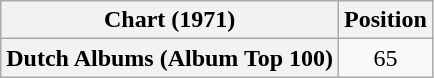<table class="wikitable plainrowheaders" style="text-align:center">
<tr>
<th scope="col">Chart (1971)</th>
<th scope="col">Position</th>
</tr>
<tr>
<th scope="row">Dutch Albums (Album Top 100)</th>
<td>65</td>
</tr>
</table>
